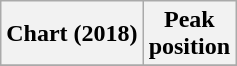<table class="wikitable sortable plainrowheaders">
<tr>
<th scope="col">Chart (2018)</th>
<th scope="col">Peak<br>position</th>
</tr>
<tr>
</tr>
</table>
